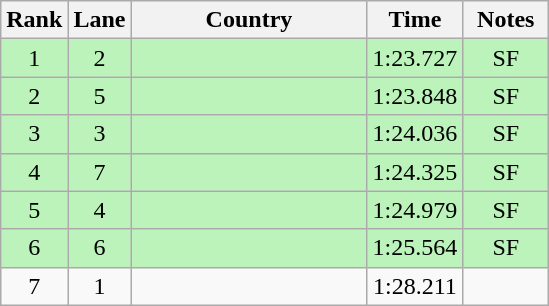<table class="wikitable" style="text-align:center;">
<tr>
<th width=30>Rank</th>
<th width=30>Lane</th>
<th width=150>Country</th>
<th width=30>Time</th>
<th width=50>Notes</th>
</tr>
<tr bgcolor=bbf3bb>
<td>1</td>
<td>2</td>
<td align=left></td>
<td>1:23.727</td>
<td>SF</td>
</tr>
<tr bgcolor=bbf3bb>
<td>2</td>
<td>5</td>
<td align=left></td>
<td>1:23.848</td>
<td>SF</td>
</tr>
<tr bgcolor=bbf3bb>
<td>3</td>
<td>3</td>
<td align=left></td>
<td>1:24.036</td>
<td>SF</td>
</tr>
<tr bgcolor=bbf3bb>
<td>4</td>
<td>7</td>
<td align=left></td>
<td>1:24.325</td>
<td>SF</td>
</tr>
<tr bgcolor=bbf3bb>
<td>5</td>
<td>4</td>
<td align=left></td>
<td>1:24.979</td>
<td>SF</td>
</tr>
<tr bgcolor=bbf3bb>
<td>6</td>
<td>6</td>
<td align=left></td>
<td>1:25.564</td>
<td>SF</td>
</tr>
<tr>
<td>7</td>
<td>1</td>
<td align=left></td>
<td>1:28.211</td>
<td></td>
</tr>
</table>
